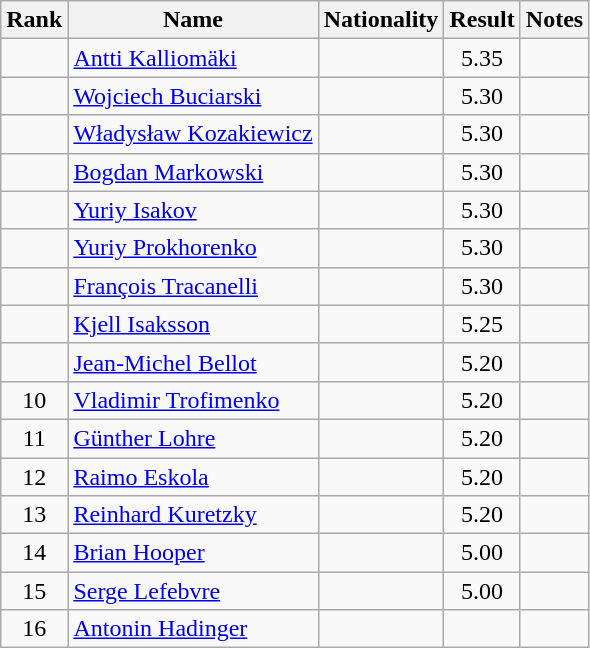<table class="wikitable sortable" style="text-align:center">
<tr>
<th>Rank</th>
<th>Name</th>
<th>Nationality</th>
<th>Result</th>
<th>Notes</th>
</tr>
<tr>
<td></td>
<td align="left"><a href='#'>Antti Kalliomäki</a></td>
<td align=left></td>
<td>5.35</td>
<td></td>
</tr>
<tr>
<td></td>
<td align="left"><a href='#'>Wojciech Buciarski</a></td>
<td align=left></td>
<td>5.30</td>
<td></td>
</tr>
<tr>
<td></td>
<td align="left"><a href='#'>Władysław Kozakiewicz</a></td>
<td align=left></td>
<td>5.30</td>
<td></td>
</tr>
<tr>
<td></td>
<td align="left"><a href='#'>Bogdan Markowski</a></td>
<td align=left></td>
<td>5.30</td>
<td></td>
</tr>
<tr>
<td></td>
<td align="left"><a href='#'>Yuriy Isakov</a></td>
<td align=left></td>
<td>5.30</td>
<td></td>
</tr>
<tr>
<td></td>
<td align="left"><a href='#'>Yuriy Prokhorenko</a></td>
<td align=left></td>
<td>5.30</td>
<td></td>
</tr>
<tr>
<td></td>
<td align="left"><a href='#'>François Tracanelli</a></td>
<td align=left></td>
<td>5.30</td>
<td></td>
</tr>
<tr>
<td></td>
<td align="left"><a href='#'>Kjell Isaksson</a></td>
<td align=left></td>
<td>5.25</td>
<td></td>
</tr>
<tr>
<td></td>
<td align="left"><a href='#'>Jean-Michel Bellot</a></td>
<td align=left></td>
<td>5.20</td>
<td></td>
</tr>
<tr>
<td>10</td>
<td align="left"><a href='#'>Vladimir Trofimenko</a></td>
<td align=left></td>
<td>5.20</td>
<td></td>
</tr>
<tr>
<td>11</td>
<td align="left"><a href='#'>Günther Lohre</a></td>
<td align=left></td>
<td>5.20</td>
<td></td>
</tr>
<tr>
<td>12</td>
<td align="left"><a href='#'>Raimo Eskola</a></td>
<td align=left></td>
<td>5.20</td>
<td></td>
</tr>
<tr>
<td>13</td>
<td align="left"><a href='#'>Reinhard Kuretzky</a></td>
<td align=left></td>
<td>5.20</td>
<td></td>
</tr>
<tr>
<td>14</td>
<td align="left"><a href='#'>Brian Hooper</a></td>
<td align=left></td>
<td>5.00</td>
<td></td>
</tr>
<tr>
<td>15</td>
<td align="left"><a href='#'>Serge Lefebvre</a></td>
<td align=left></td>
<td>5.00</td>
<td></td>
</tr>
<tr>
<td>16</td>
<td align="left"><a href='#'>Antonin Hadinger</a></td>
<td align=left></td>
<td 4.90></td>
</tr>
</table>
